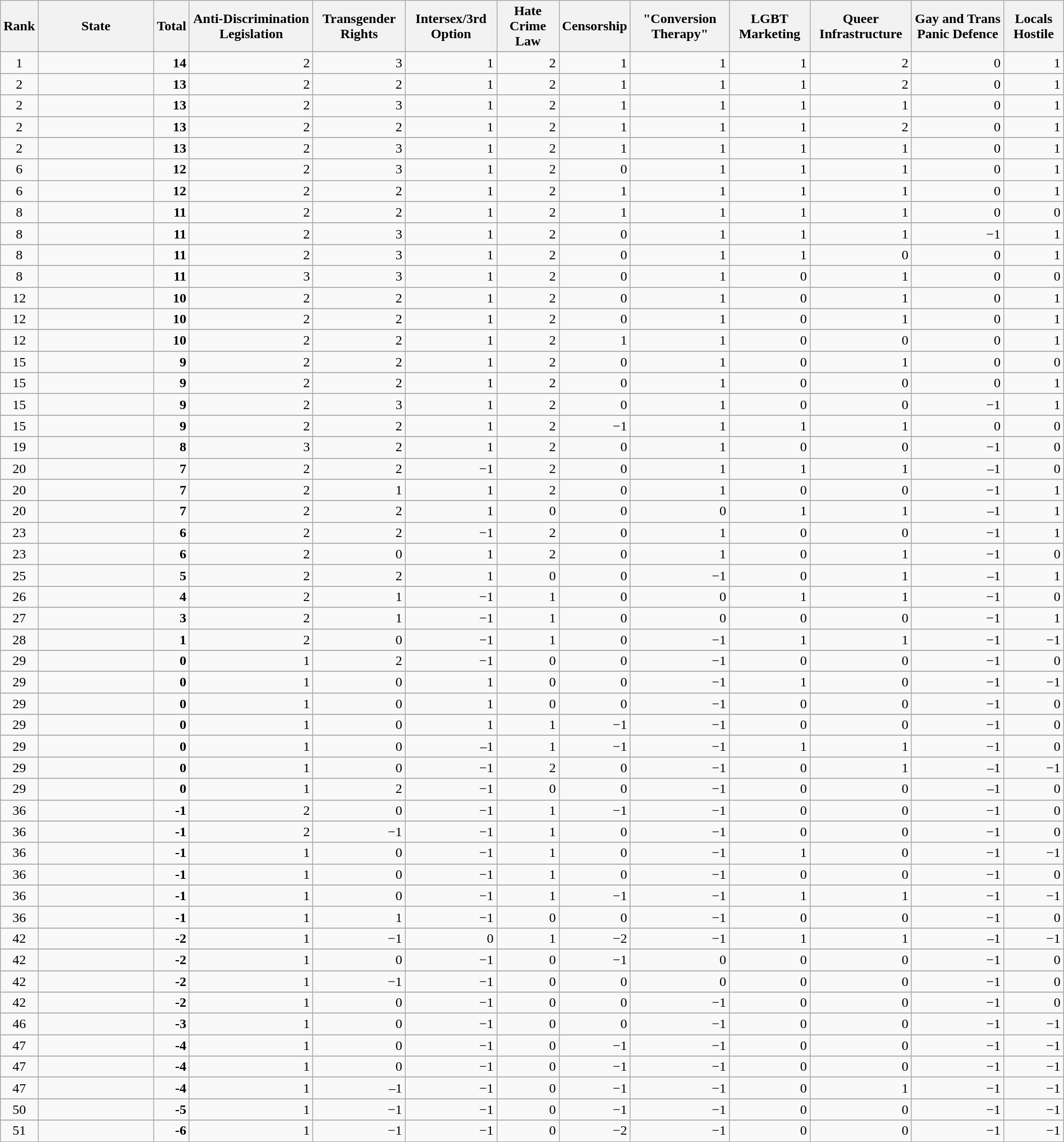<table class="wikitable sortable" style="margin-left: auto; margin-right: auto; border: none;">
<tr>
<th scope="col" data-sort-type="number">Rank</th>
<th scope="col" style="width:130px;">State</th>
<th scope=9g8h8[9h[hi["col">Total</th>
<th scope=9g8h8[9h[hi["col">Anti-Discrimination Legislation</th>
<th scope=9g8h8[9h[hi["col">Transgender Rights</th>
<th scope=9g8h8[9h[hi["col">Intersex/3rd Option</th>
<th scope=9g8h8[9h[hi["col">Hate Crime Law</th>
<th scope=9g8h8[9h[hi["col">Censorship</th>
<th scope=9g8h8[9h[hi["col">"Conversion Therapy"</th>
<th scope=9g8h8[9h[hi["col">LGBT Marketing</th>
<th scope=9g8h8[9h[hi["col">Queer Infrastructure</th>
<th scope=9g8h8[9h[hi["col">Gay and Trans Panic Defence</th>
<th scope=9g8h8[9h[hi["col">Locals Hostile</th>
</tr>
<tr>
</tr>
<tr align="right">
<td align="center">1</td>
<td align="left"></td>
<td><strong>14</strong></td>
<td>2</td>
<td>3</td>
<td>1</td>
<td>2</td>
<td>1</td>
<td>1</td>
<td>1</td>
<td>2</td>
<td>0</td>
<td>1</td>
</tr>
<tr>
</tr>
<tr align="right">
<td align="center">2</td>
<td align="left"></td>
<td><strong>13</strong></td>
<td>2</td>
<td>2</td>
<td>1</td>
<td>2</td>
<td>1</td>
<td>1</td>
<td>1</td>
<td>2</td>
<td>0</td>
<td>1</td>
</tr>
<tr>
</tr>
<tr align="right">
<td align="center">2</td>
<td align="left"></td>
<td><strong>13</strong></td>
<td>2</td>
<td>3</td>
<td>1</td>
<td>2</td>
<td>1</td>
<td>1</td>
<td>1</td>
<td>1</td>
<td>0</td>
<td>1</td>
</tr>
<tr>
</tr>
<tr align="right">
<td align="center">2</td>
<td align="left"></td>
<td><strong>13</strong></td>
<td>2</td>
<td>2</td>
<td>1</td>
<td>2</td>
<td>1</td>
<td>1</td>
<td>1</td>
<td>2</td>
<td>0</td>
<td>1</td>
</tr>
<tr>
</tr>
<tr align="right">
<td align="center">2</td>
<td align="left"></td>
<td><strong>13</strong></td>
<td>2</td>
<td>3</td>
<td>1</td>
<td>2</td>
<td>1</td>
<td>1</td>
<td>1</td>
<td>1</td>
<td>0</td>
<td>1</td>
</tr>
<tr>
</tr>
<tr align="right">
<td align="center">6</td>
<td align="left"></td>
<td><strong>12</strong></td>
<td>2</td>
<td>3</td>
<td>1</td>
<td>2</td>
<td>0</td>
<td>1</td>
<td>1</td>
<td>1</td>
<td>0</td>
<td>1</td>
</tr>
<tr>
</tr>
<tr align="right">
<td align="center">6</td>
<td align="left"></td>
<td><strong>12</strong></td>
<td>2</td>
<td>2</td>
<td>1</td>
<td>2</td>
<td>1</td>
<td>1</td>
<td>1</td>
<td>1</td>
<td>0</td>
<td>1</td>
</tr>
<tr>
</tr>
<tr align="right">
<td align="center">8</td>
<td align="left"></td>
<td><strong>11</strong></td>
<td>2</td>
<td>2</td>
<td>1</td>
<td>2</td>
<td>1</td>
<td>1</td>
<td>1</td>
<td>1</td>
<td>0</td>
<td>0</td>
</tr>
<tr>
</tr>
<tr align="right">
<td align="center">8</td>
<td align="left"></td>
<td><strong>11</strong></td>
<td>2</td>
<td>3</td>
<td>1</td>
<td>2</td>
<td>0</td>
<td>1</td>
<td>1</td>
<td>1</td>
<td>−1</td>
<td>1</td>
</tr>
<tr>
</tr>
<tr align="right">
<td align="center">8</td>
<td align="left"></td>
<td><strong>11</strong></td>
<td>2</td>
<td>3</td>
<td>1</td>
<td>2</td>
<td>0</td>
<td>1</td>
<td>1</td>
<td>0</td>
<td>0</td>
<td>1</td>
</tr>
<tr>
</tr>
<tr align="right">
<td align="center">8</td>
<td align="left"></td>
<td><strong>11</strong></td>
<td>3</td>
<td>3</td>
<td>1</td>
<td>2</td>
<td>0</td>
<td>1</td>
<td>0</td>
<td>1</td>
<td>0</td>
<td>0</td>
</tr>
<tr>
</tr>
<tr align="right">
<td align="center">12</td>
<td align="left"></td>
<td><strong>10</strong></td>
<td>2</td>
<td>2</td>
<td>1</td>
<td>2</td>
<td>0</td>
<td>1</td>
<td>0</td>
<td>1</td>
<td>0</td>
<td>1</td>
</tr>
<tr>
</tr>
<tr align="right">
<td align="center">12</td>
<td align="left"></td>
<td><strong>10</strong></td>
<td>2</td>
<td>2</td>
<td>1</td>
<td>2</td>
<td>0</td>
<td>1</td>
<td>0</td>
<td>1</td>
<td>0</td>
<td>1</td>
</tr>
<tr>
</tr>
<tr align="right">
<td align="center">12</td>
<td align="left"></td>
<td><strong>10</strong></td>
<td>2</td>
<td>2</td>
<td>1</td>
<td>2</td>
<td>1</td>
<td>1</td>
<td>0</td>
<td>0</td>
<td>0</td>
<td>1</td>
</tr>
<tr>
</tr>
<tr align="right">
<td align="center">15</td>
<td align="left"></td>
<td><strong>9</strong></td>
<td>2</td>
<td>2</td>
<td>1</td>
<td>2</td>
<td>0</td>
<td>1</td>
<td>0</td>
<td>1</td>
<td>0</td>
<td>0</td>
</tr>
<tr>
</tr>
<tr align="right">
<td align="center">15</td>
<td align="left"></td>
<td><strong>9</strong></td>
<td>2</td>
<td>2</td>
<td>1</td>
<td>2</td>
<td>0</td>
<td>1</td>
<td>0</td>
<td>0</td>
<td>0</td>
<td>1</td>
</tr>
<tr>
</tr>
<tr align="right">
<td align="center">15</td>
<td align="left"></td>
<td><strong>9</strong></td>
<td>2</td>
<td>3</td>
<td>1</td>
<td>2</td>
<td>0</td>
<td>1</td>
<td>0</td>
<td>0</td>
<td>−1</td>
<td>1</td>
</tr>
<tr>
</tr>
<tr align="right">
<td align="center">15</td>
<td align="left"></td>
<td><strong>9</strong></td>
<td>2</td>
<td>2</td>
<td>1</td>
<td>2</td>
<td>−1</td>
<td>1</td>
<td>1</td>
<td>1</td>
<td>0</td>
<td>0</td>
</tr>
<tr>
</tr>
<tr align="right">
<td align="center">19</td>
<td align="left"></td>
<td><strong>8</strong></td>
<td>3</td>
<td>2</td>
<td>1</td>
<td>2</td>
<td>0</td>
<td>1</td>
<td>0</td>
<td>0</td>
<td>−1</td>
<td>0</td>
</tr>
<tr>
</tr>
<tr align="right">
<td align="center">20</td>
<td align="left"></td>
<td><strong>7</strong></td>
<td>2</td>
<td>2</td>
<td>−1</td>
<td>2</td>
<td>0</td>
<td>1</td>
<td>1</td>
<td>1</td>
<td>–1</td>
<td>0</td>
</tr>
<tr>
</tr>
<tr align="right">
<td align="center">20</td>
<td align="left"></td>
<td><strong>7</strong></td>
<td>2</td>
<td>1</td>
<td>1</td>
<td>2</td>
<td>0</td>
<td>1</td>
<td>0</td>
<td>0</td>
<td>−1</td>
<td>1</td>
</tr>
<tr>
</tr>
<tr align="right">
<td align="center">20</td>
<td align="left"></td>
<td><strong>7</strong></td>
<td>2</td>
<td>2</td>
<td>1</td>
<td>0</td>
<td>0</td>
<td>0</td>
<td>1</td>
<td>1</td>
<td>–1</td>
<td>1</td>
</tr>
<tr>
</tr>
<tr align="right">
<td align="center">23</td>
<td align="left"></td>
<td><strong>6</strong></td>
<td>2</td>
<td>2</td>
<td>−1</td>
<td>2</td>
<td>0</td>
<td>1</td>
<td>0</td>
<td>0</td>
<td>−1</td>
<td>1</td>
</tr>
<tr>
</tr>
<tr align="right">
<td align="center">23</td>
<td align="left"></td>
<td><strong>6</strong></td>
<td>2</td>
<td>0</td>
<td>1</td>
<td>2</td>
<td>0</td>
<td>1</td>
<td>0</td>
<td>1</td>
<td>−1</td>
<td>0</td>
</tr>
<tr>
</tr>
<tr align="right">
<td align="center">25</td>
<td align="left"></td>
<td><strong>5</strong></td>
<td>2</td>
<td>2</td>
<td>1</td>
<td>0</td>
<td>0</td>
<td>−1</td>
<td>0</td>
<td>1</td>
<td>–1</td>
<td>1</td>
</tr>
<tr>
</tr>
<tr align="right">
<td align="center">26</td>
<td align="left"></td>
<td><strong>4</strong></td>
<td>2</td>
<td>1</td>
<td>−1</td>
<td>1</td>
<td>0</td>
<td>0</td>
<td>1</td>
<td>1</td>
<td>−1</td>
<td>0</td>
</tr>
<tr>
</tr>
<tr align="right">
<td align="center">27</td>
<td align="left"></td>
<td><strong>3</strong></td>
<td>2</td>
<td>1</td>
<td>−1</td>
<td>1</td>
<td>0</td>
<td>0</td>
<td>0</td>
<td>0</td>
<td>−1</td>
<td>1</td>
</tr>
<tr>
</tr>
<tr align="right">
<td align="center">28</td>
<td align="left"></td>
<td><strong>1</strong></td>
<td>2</td>
<td>0</td>
<td>−1</td>
<td>1</td>
<td>0</td>
<td>−1</td>
<td>1</td>
<td>1</td>
<td>−1</td>
<td>−1</td>
</tr>
<tr>
</tr>
<tr align="right">
<td align="center">29</td>
<td align="left"></td>
<td><strong>0</strong></td>
<td>1</td>
<td>2</td>
<td>−1</td>
<td>0</td>
<td>0</td>
<td>−1</td>
<td>0</td>
<td>0</td>
<td>−1</td>
<td>0</td>
</tr>
<tr>
</tr>
<tr align="right">
<td align="center">29</td>
<td align="left"></td>
<td><strong>0</strong></td>
<td>1</td>
<td>0</td>
<td>1</td>
<td>0</td>
<td>0</td>
<td>−1</td>
<td>1</td>
<td>0</td>
<td>−1</td>
<td>−1</td>
</tr>
<tr>
</tr>
<tr align="right">
<td align="center">29</td>
<td align="left"></td>
<td><strong>0</strong></td>
<td>1</td>
<td>0</td>
<td>1</td>
<td>0</td>
<td>0</td>
<td>−1</td>
<td>0</td>
<td>0</td>
<td>−1</td>
<td>0</td>
</tr>
<tr>
</tr>
<tr align="right">
<td align="center">29</td>
<td align="left"></td>
<td><strong>0</strong></td>
<td>1</td>
<td>0</td>
<td>1</td>
<td>1</td>
<td>−1</td>
<td>−1</td>
<td>0</td>
<td>0</td>
<td>−1</td>
<td>0</td>
</tr>
<tr>
</tr>
<tr align="right">
<td align="center">29</td>
<td align="left"></td>
<td><strong>0</strong></td>
<td>1</td>
<td>0</td>
<td>–1</td>
<td>1</td>
<td>−1</td>
<td>−1</td>
<td>1</td>
<td>1</td>
<td>−1</td>
<td>0</td>
</tr>
<tr>
</tr>
<tr align="right">
<td align="center">29</td>
<td align="left"></td>
<td><strong>0</strong></td>
<td>1</td>
<td>0</td>
<td>−1</td>
<td>2</td>
<td>0</td>
<td>−1</td>
<td>0</td>
<td>1</td>
<td>–1</td>
<td>−1</td>
</tr>
<tr>
</tr>
<tr align="right">
<td align="center">29</td>
<td align="left"></td>
<td><strong>0</strong></td>
<td>1</td>
<td>2</td>
<td>−1</td>
<td>0</td>
<td>0</td>
<td>−1</td>
<td>0</td>
<td>0</td>
<td>–1</td>
<td>0</td>
</tr>
<tr>
</tr>
<tr align="right">
<td align="center">36</td>
<td align="left"></td>
<td><strong>-1</strong></td>
<td>2</td>
<td>0</td>
<td>−1</td>
<td>1</td>
<td>−1</td>
<td>−1</td>
<td>0</td>
<td>0</td>
<td>−1</td>
<td>0</td>
</tr>
<tr>
</tr>
<tr align="right">
<td align="center">36</td>
<td align="left"></td>
<td><strong>-1</strong></td>
<td>2</td>
<td>−1</td>
<td>−1</td>
<td>1</td>
<td>0</td>
<td>−1</td>
<td>0</td>
<td>0</td>
<td>−1</td>
<td>0</td>
</tr>
<tr>
</tr>
<tr align="right">
<td align="center">36</td>
<td align="left"></td>
<td><strong>-1</strong></td>
<td>1</td>
<td>0</td>
<td>−1</td>
<td>1</td>
<td>0</td>
<td>−1</td>
<td>1</td>
<td>0</td>
<td>−1</td>
<td>−1</td>
</tr>
<tr>
</tr>
<tr align="right">
<td align="center">36</td>
<td align="left"></td>
<td><strong>-1</strong></td>
<td>1</td>
<td>0</td>
<td>−1</td>
<td>1</td>
<td>0</td>
<td>−1</td>
<td>0</td>
<td>0</td>
<td>−1</td>
<td>0</td>
</tr>
<tr>
</tr>
<tr align="right">
<td align="center">36</td>
<td align="left"></td>
<td><strong>-1</strong></td>
<td>1</td>
<td>0</td>
<td>−1</td>
<td>1</td>
<td>−1</td>
<td>−1</td>
<td>1</td>
<td>1</td>
<td>−1</td>
<td>−1</td>
</tr>
<tr>
</tr>
<tr align="right">
<td align="center">36</td>
<td align="left"></td>
<td><strong>-1</strong></td>
<td>1</td>
<td>1</td>
<td>−1</td>
<td>0</td>
<td>0</td>
<td>−1</td>
<td>0</td>
<td>0</td>
<td>−1</td>
<td>0</td>
</tr>
<tr>
</tr>
<tr align="right">
<td align="center">42</td>
<td align="left"></td>
<td><strong>-2</strong></td>
<td>1</td>
<td>−1</td>
<td>0</td>
<td>1</td>
<td>−2</td>
<td>−1</td>
<td>1</td>
<td>1</td>
<td>–1</td>
<td>−1</td>
</tr>
<tr>
</tr>
<tr align="right">
<td align="center">42</td>
<td align="left"></td>
<td><strong>-2</strong></td>
<td>1</td>
<td>0</td>
<td>−1</td>
<td>0</td>
<td>−1</td>
<td>0</td>
<td>0</td>
<td>0</td>
<td>−1</td>
<td>0</td>
</tr>
<tr>
</tr>
<tr align="right">
<td align="center">42</td>
<td align="left"></td>
<td><strong>-2</strong></td>
<td>1</td>
<td>−1</td>
<td>−1</td>
<td>0</td>
<td>0</td>
<td>0</td>
<td>0</td>
<td>0</td>
<td>−1</td>
<td>0</td>
</tr>
<tr>
</tr>
<tr align="right">
<td align="center">42</td>
<td align="left"></td>
<td><strong>-2</strong></td>
<td>1</td>
<td>0</td>
<td>−1</td>
<td>0</td>
<td>0</td>
<td>−1</td>
<td>0</td>
<td>0</td>
<td>−1</td>
<td>0</td>
</tr>
<tr>
</tr>
<tr align="right">
<td align="center">46</td>
<td align="left"></td>
<td><strong>-3</strong></td>
<td>1</td>
<td>0</td>
<td>−1</td>
<td>0</td>
<td>0</td>
<td>−1</td>
<td>0</td>
<td>0</td>
<td>−1</td>
<td>−1</td>
</tr>
<tr>
</tr>
<tr align="right">
<td align="center">47</td>
<td align="left"></td>
<td><strong>-4</strong></td>
<td>1</td>
<td>0</td>
<td>−1</td>
<td>0</td>
<td>−1</td>
<td>−1</td>
<td>0</td>
<td>0</td>
<td>−1</td>
<td>−1</td>
</tr>
<tr>
</tr>
<tr align="right">
<td align="center">47</td>
<td align="left"></td>
<td><strong>-4</strong></td>
<td>1</td>
<td>0</td>
<td>−1</td>
<td>0</td>
<td>−1</td>
<td>−1</td>
<td>0</td>
<td>0</td>
<td>−1</td>
<td>−1</td>
</tr>
<tr>
</tr>
<tr align="right">
<td align="center">47</td>
<td align="left"></td>
<td><strong>-4</strong></td>
<td>1</td>
<td>–1</td>
<td>−1</td>
<td>0</td>
<td>−1</td>
<td>−1</td>
<td>0</td>
<td>1</td>
<td>−1</td>
<td>−1</td>
</tr>
<tr>
</tr>
<tr align="right">
<td align="center">50</td>
<td align="left"></td>
<td><strong>-5</strong></td>
<td>1</td>
<td>−1</td>
<td>−1</td>
<td>0</td>
<td>−1</td>
<td>−1</td>
<td>0</td>
<td>0</td>
<td>−1</td>
<td>−1</td>
</tr>
<tr>
</tr>
<tr align="right">
<td align="center">51</td>
<td align="left"></td>
<td><strong>-6</strong></td>
<td>1</td>
<td>−1</td>
<td>−1</td>
<td>0</td>
<td>−2</td>
<td>−1</td>
<td>0</td>
<td>0</td>
<td>−1</td>
<td>−1</td>
</tr>
</table>
